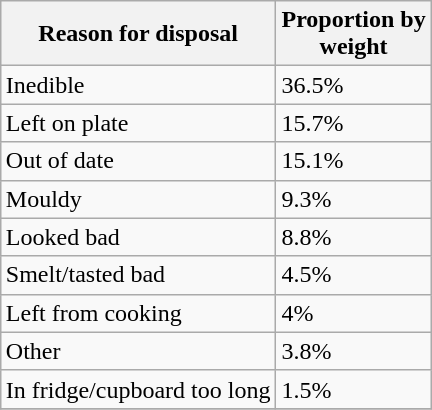<table class="wikitable" border="1" style="float: right; margin-left: 2em;" cell-spacing="3">
<tr>
<th>Reason for disposal</th>
<th>Proportion by<br>weight<br></th>
</tr>
<tr>
<td>Inedible</td>
<td>36.5%</td>
</tr>
<tr>
<td>Left on plate</td>
<td>15.7%</td>
</tr>
<tr>
<td>Out of date</td>
<td>15.1%</td>
</tr>
<tr>
<td>Mouldy</td>
<td>9.3%</td>
</tr>
<tr>
<td>Looked bad</td>
<td>8.8%</td>
</tr>
<tr>
<td>Smelt/tasted bad</td>
<td>4.5%</td>
</tr>
<tr>
<td>Left from cooking</td>
<td>4%</td>
</tr>
<tr>
<td>Other</td>
<td>3.8%</td>
</tr>
<tr>
<td>In fridge/cupboard too long</td>
<td>1.5%</td>
</tr>
<tr>
</tr>
</table>
